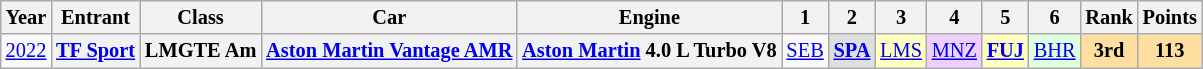<table class="wikitable" style="text-align:center; font-size:85%">
<tr>
<th>Year</th>
<th>Entrant</th>
<th>Class</th>
<th>Car</th>
<th>Engine</th>
<th>1</th>
<th>2</th>
<th>3</th>
<th>4</th>
<th>5</th>
<th>6</th>
<th>Rank</th>
<th>Points</th>
</tr>
<tr>
<td><a href='#'>2022</a></td>
<th nowrap><a href='#'>TF Sport</a></th>
<th nowrap>LMGTE Am</th>
<th nowrap><a href='#'>Aston Martin Vantage AMR</a></th>
<th nowrap><a href='#'>Aston Martin</a> 4.0 L Turbo V8</th>
<td><a href='#'>SEB</a></td>
<td style="background:#DFDFDF;"><strong><a href='#'>SPA</a></strong><br></td>
<td style="background:#FFFFBF;"><a href='#'>LMS</a><br></td>
<td style="background:#EFCFFF;"><a href='#'>MNZ</a><br></td>
<td style="background:#FFFFBF;"><strong><a href='#'>FUJ</a></strong><br></td>
<td style="background:#DFFFDF;"><a href='#'>BHR</a><br></td>
<th style="background:#FFDF9F;">3rd</th>
<th style="background:#FFDF9F;">113</th>
</tr>
</table>
